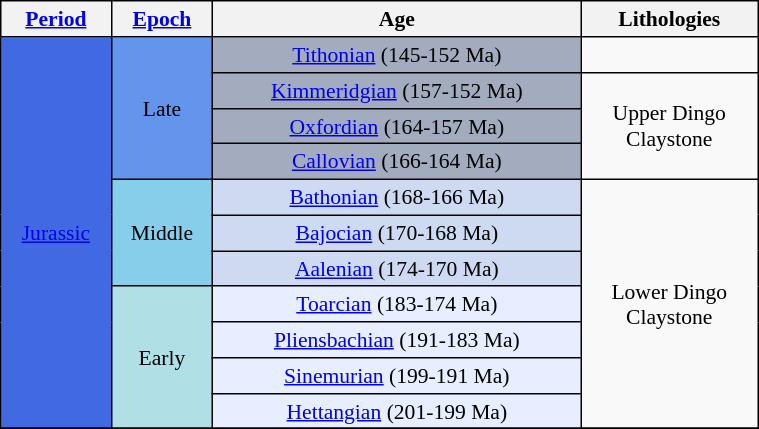<table class="wikitable" align="right" style="width:40%; text-align:center; font-size:90%; border:1.5px solid black">
<tr>
<th style="border:1.5px solid black" align="center"><a href='#'>Period</a></th>
<th style="border:1.5px solid black" align="center"><a href='#'>Epoch</a></th>
<th style="border:1.5px solid black" align="center">Age</th>
<th style="border:1.5px solid black" align="center">Lithologies</th>
</tr>
<tr>
<td style="background:#4169E1; color:black; border:1.5px solid black" rowspan="11"><a href='#'>Jurassic</a></td>
<td style="background:#6495ED; color:black; border:1.5px solid black" rowspan="4">Late</td>
<td style="background:#A3ACBF; color:black; border:1.5px solid black"><a href='#'>Tithonian</a> (145-152 Ma)</td>
<td style="border:1.5px solid black"></td>
</tr>
<tr>
<td style="background:#A3ACBF; color:black; border:1.5px solid black"><a href='#'>Kimmeridgian</a> (157-152 Ma)</td>
<td style="border:1.5px solid black" rowspan="3">Upper Dingo<br>Claystone</td>
</tr>
<tr>
<td style="background:#A3ACBF; color:black; border:1.5px solid black"><a href='#'>Oxfordian</a> (164-157 Ma)</td>
</tr>
<tr>
<td style="background:#A3ACBF; color:black; border:1.5px solid black"><a href='#'>Callovian</a> (166-164 Ma)</td>
</tr>
<tr>
<td style="background:#87CEEB; color:black; border:1.5px solid black" rowspan="3">Middle</td>
<td style="background:#CEDAF2; color:black; border:1.5px solid black"><a href='#'>Bathonian</a> (168-166 Ma)</td>
<td style="border:1.5px solid black" rowspan="7">Lower Dingo<br>Claystone</td>
</tr>
<tr>
<td style="background:#CEDAF2; color:black; border:1.5px solid black"><a href='#'>Bajocian</a> (170-168 Ma)</td>
</tr>
<tr>
<td style="background:#CEDAF2; color:black; border:1.5px solid black"><a href='#'>Aalenian</a> (174-170 Ma)</td>
</tr>
<tr>
<td style="background:#B0E0E6; color:black; border:1.5px solid black" rowspan="4">Early</td>
<td style="background:#E6EEFF; color:black; border:1.5px solid black"><a href='#'>Toarcian</a> (183-174 Ma)</td>
</tr>
<tr>
<td style="background:#E6EEFF; color:black; border:1.5px solid black"><a href='#'>Pliensbachian</a> (191-183 Ma)</td>
</tr>
<tr>
<td style="background:#E6EEFF; color:black; border:1.5px solid black"><a href='#'>Sinemurian</a> (199-191 Ma)</td>
</tr>
<tr>
<td style="background:#E6EEFF; color:black; border:1.5px solid black"><a href='#'>Hettangian</a> (201-199 Ma)</td>
</tr>
<tr>
</tr>
</table>
